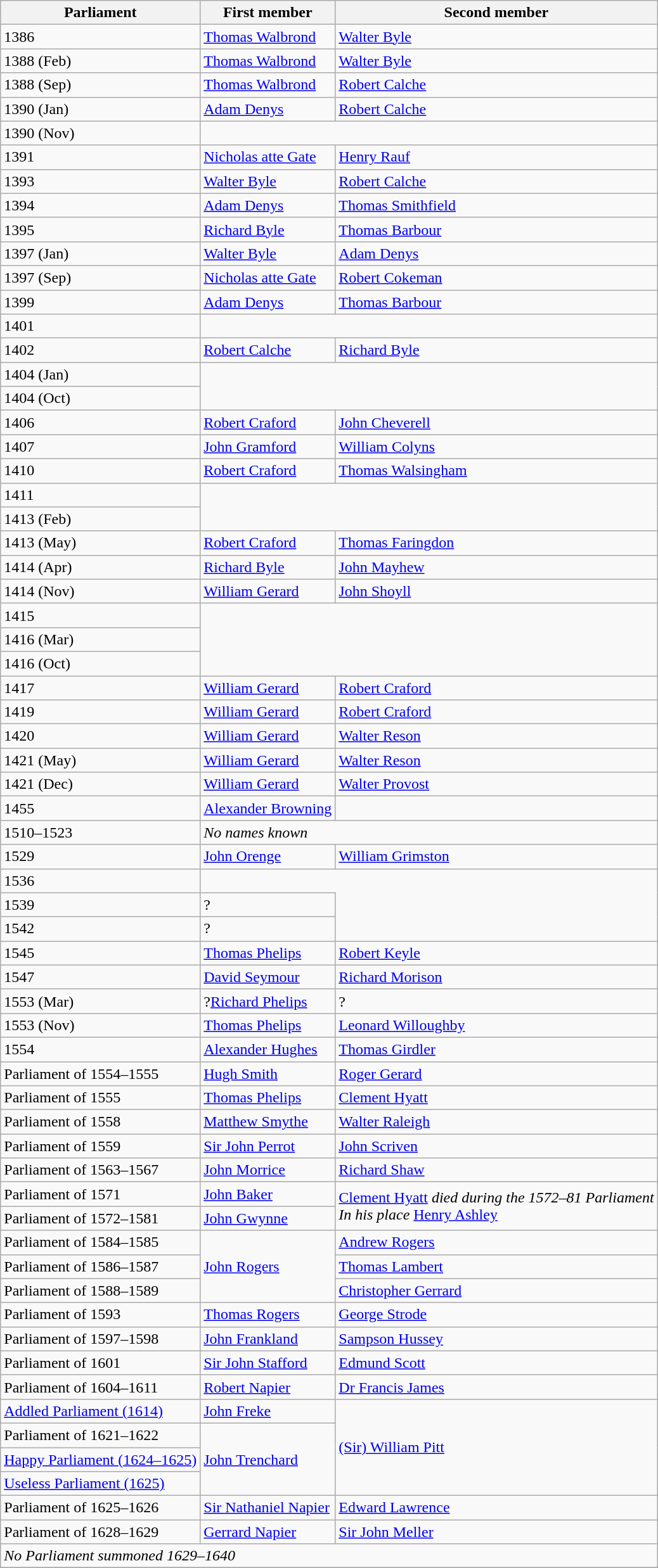<table class="wikitable">
<tr>
<th>Parliament</th>
<th>First member</th>
<th>Second member</th>
</tr>
<tr>
<td>1386</td>
<td><a href='#'>Thomas Walbrond</a></td>
<td><a href='#'>Walter Byle</a></td>
</tr>
<tr>
<td>1388 (Feb)</td>
<td><a href='#'>Thomas Walbrond</a></td>
<td><a href='#'>Walter Byle</a></td>
</tr>
<tr>
<td>1388 (Sep)</td>
<td><a href='#'>Thomas Walbrond</a></td>
<td><a href='#'>Robert Calche</a></td>
</tr>
<tr>
<td>1390 (Jan)</td>
<td><a href='#'>Adam Denys</a></td>
<td><a href='#'>Robert Calche</a></td>
</tr>
<tr>
<td>1390 (Nov)</td>
</tr>
<tr>
<td>1391</td>
<td><a href='#'>Nicholas atte Gate</a></td>
<td><a href='#'>Henry Rauf</a></td>
</tr>
<tr>
<td>1393</td>
<td><a href='#'>Walter Byle</a></td>
<td><a href='#'>Robert Calche</a></td>
</tr>
<tr>
<td>1394</td>
<td><a href='#'>Adam Denys</a></td>
<td><a href='#'>Thomas Smithfield</a></td>
</tr>
<tr>
<td>1395</td>
<td><a href='#'>Richard Byle</a></td>
<td><a href='#'>Thomas Barbour</a></td>
</tr>
<tr>
<td>1397 (Jan)</td>
<td><a href='#'>Walter Byle</a></td>
<td><a href='#'>Adam Denys</a></td>
</tr>
<tr>
<td>1397 (Sep)</td>
<td><a href='#'>Nicholas atte Gate</a></td>
<td><a href='#'>Robert Cokeman</a></td>
</tr>
<tr>
<td>1399</td>
<td><a href='#'>Adam Denys</a></td>
<td><a href='#'>Thomas Barbour</a></td>
</tr>
<tr>
<td>1401</td>
</tr>
<tr>
<td>1402</td>
<td><a href='#'>Robert Calche</a></td>
<td><a href='#'>Richard Byle</a></td>
</tr>
<tr>
<td>1404 (Jan)</td>
</tr>
<tr>
<td>1404 (Oct)</td>
</tr>
<tr>
<td>1406</td>
<td><a href='#'>Robert Craford</a></td>
<td><a href='#'>John Cheverell</a></td>
</tr>
<tr>
<td>1407</td>
<td><a href='#'>John Gramford</a></td>
<td><a href='#'>William Colyns</a></td>
</tr>
<tr>
<td>1410</td>
<td><a href='#'>Robert Craford</a></td>
<td><a href='#'>Thomas Walsingham</a></td>
</tr>
<tr>
<td>1411</td>
</tr>
<tr>
<td>1413 (Feb)</td>
</tr>
<tr>
<td>1413 (May)</td>
<td><a href='#'>Robert Craford</a></td>
<td><a href='#'>Thomas Faringdon</a></td>
</tr>
<tr>
<td>1414 (Apr)</td>
<td><a href='#'>Richard Byle</a></td>
<td><a href='#'>John Mayhew</a></td>
</tr>
<tr>
<td>1414 (Nov)</td>
<td><a href='#'>William Gerard</a></td>
<td><a href='#'>John Shoyll</a></td>
</tr>
<tr>
<td>1415</td>
</tr>
<tr>
<td>1416 (Mar)</td>
</tr>
<tr>
<td>1416 (Oct)</td>
</tr>
<tr>
<td>1417</td>
<td><a href='#'>William Gerard</a></td>
<td><a href='#'>Robert Craford</a></td>
</tr>
<tr>
<td>1419</td>
<td><a href='#'>William Gerard</a></td>
<td><a href='#'>Robert Craford</a></td>
</tr>
<tr>
<td>1420</td>
<td><a href='#'>William Gerard</a></td>
<td><a href='#'>Walter Reson</a></td>
</tr>
<tr>
<td>1421 (May)</td>
<td><a href='#'>William Gerard</a></td>
<td><a href='#'>Walter Reson</a></td>
</tr>
<tr>
<td>1421 (Dec)</td>
<td><a href='#'>William Gerard</a></td>
<td><a href='#'>Walter Provost</a></td>
</tr>
<tr>
<td>1455</td>
<td><a href='#'>Alexander Browning</a></td>
<td></td>
</tr>
<tr>
<td>1510–1523</td>
<td colspan = "2"><em>No names known</em></td>
</tr>
<tr>
<td>1529</td>
<td><a href='#'>John Orenge</a></td>
<td><a href='#'>William Grimston</a></td>
</tr>
<tr>
<td>1536</td>
</tr>
<tr>
<td>1539</td>
<td>?</td>
</tr>
<tr>
<td>1542</td>
<td>?</td>
</tr>
<tr>
<td>1545</td>
<td><a href='#'>Thomas Phelips</a></td>
<td><a href='#'>Robert Keyle</a></td>
</tr>
<tr>
<td>1547</td>
<td><a href='#'>David Seymour</a></td>
<td><a href='#'>Richard Morison</a></td>
</tr>
<tr>
<td>1553 (Mar)</td>
<td>?<a href='#'>Richard Phelips</a></td>
<td>?</td>
</tr>
<tr>
<td>1553 (Nov)</td>
<td><a href='#'>Thomas Phelips</a></td>
<td><a href='#'>Leonard Willoughby</a></td>
</tr>
<tr>
<td>1554</td>
<td><a href='#'>Alexander Hughes</a></td>
<td><a href='#'>Thomas Girdler</a></td>
</tr>
<tr>
<td>Parliament of 1554–1555</td>
<td><a href='#'>Hugh Smith</a></td>
<td><a href='#'>Roger Gerard</a></td>
</tr>
<tr>
<td>Parliament of 1555</td>
<td><a href='#'>Thomas Phelips</a></td>
<td><a href='#'>Clement Hyatt</a></td>
</tr>
<tr>
<td>Parliament of 1558</td>
<td><a href='#'>Matthew Smythe</a></td>
<td><a href='#'>Walter Raleigh</a></td>
</tr>
<tr>
<td>Parliament of 1559</td>
<td><a href='#'>Sir John Perrot</a></td>
<td><a href='#'>John Scriven</a></td>
</tr>
<tr>
<td>Parliament of 1563–1567</td>
<td><a href='#'>John Morrice</a></td>
<td><a href='#'>Richard Shaw</a></td>
</tr>
<tr>
<td>Parliament of 1571</td>
<td><a href='#'>John Baker</a></td>
<td rowspan="2"><a href='#'>Clement Hyatt</a> <em>died during the 1572–81 Parliament</em><br><em>In his place</em> <a href='#'>Henry Ashley</a></td>
</tr>
<tr>
<td>Parliament of 1572–1581</td>
<td><a href='#'>John Gwynne</a></td>
</tr>
<tr>
<td>Parliament of 1584–1585</td>
<td rowspan="3"><a href='#'>John Rogers</a></td>
<td><a href='#'>Andrew Rogers</a></td>
</tr>
<tr>
<td>Parliament of 1586–1587</td>
<td><a href='#'>Thomas Lambert</a></td>
</tr>
<tr>
<td>Parliament of 1588–1589</td>
<td><a href='#'>Christopher Gerrard</a></td>
</tr>
<tr>
<td>Parliament of 1593</td>
<td><a href='#'>Thomas Rogers</a></td>
<td><a href='#'>George Strode</a></td>
</tr>
<tr>
<td>Parliament of 1597–1598</td>
<td><a href='#'>John Frankland</a></td>
<td><a href='#'>Sampson Hussey</a></td>
</tr>
<tr>
<td>Parliament of 1601</td>
<td><a href='#'>Sir John Stafford</a></td>
<td><a href='#'>Edmund Scott</a></td>
</tr>
<tr>
<td>Parliament of 1604–1611</td>
<td><a href='#'>Robert Napier</a></td>
<td><a href='#'>Dr Francis James</a></td>
</tr>
<tr>
<td><a href='#'>Addled Parliament (1614)</a></td>
<td><a href='#'>John Freke</a></td>
<td rowspan="4"><a href='#'>(Sir) William Pitt</a></td>
</tr>
<tr>
<td>Parliament of 1621–1622</td>
<td rowspan="3"><a href='#'>John Trenchard</a></td>
</tr>
<tr>
<td><a href='#'>Happy Parliament (1624–1625)</a></td>
</tr>
<tr>
<td><a href='#'>Useless Parliament (1625)</a></td>
</tr>
<tr>
<td>Parliament of 1625–1626</td>
<td><a href='#'>Sir Nathaniel Napier</a></td>
<td><a href='#'>Edward Lawrence</a></td>
</tr>
<tr>
<td>Parliament of 1628–1629</td>
<td><a href='#'>Gerrard Napier</a></td>
<td><a href='#'>Sir John Meller</a></td>
</tr>
<tr>
<td colspan="4"><em>No Parliament summoned 1629–1640</em></td>
</tr>
<tr>
</tr>
</table>
